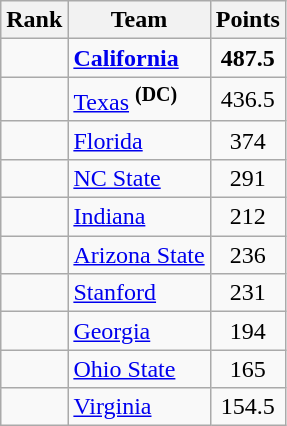<table class="wikitable sortable" style="text-align:center">
<tr>
<th>Rank</th>
<th>Team</th>
<th>Points</th>
</tr>
<tr>
<td></td>
<td align=left><strong><a href='#'>California</a></strong></td>
<td><strong>487.5</strong></td>
</tr>
<tr>
<td></td>
<td align=left><a href='#'>Texas</a> <sup><strong>(DC)</strong></sup></td>
<td>436.5</td>
</tr>
<tr>
<td></td>
<td align=left><a href='#'>Florida</a></td>
<td>374</td>
</tr>
<tr>
<td></td>
<td align=left><a href='#'>NC State</a></td>
<td>291</td>
</tr>
<tr>
<td></td>
<td align=left><a href='#'>Indiana</a></td>
<td>212</td>
</tr>
<tr>
<td></td>
<td align=left><a href='#'>Arizona State</a></td>
<td>236</td>
</tr>
<tr>
<td></td>
<td align=left><a href='#'>Stanford</a></td>
<td>231</td>
</tr>
<tr>
<td></td>
<td align=left><a href='#'>Georgia</a></td>
<td>194</td>
</tr>
<tr>
<td></td>
<td align=left><a href='#'>Ohio State</a></td>
<td>165</td>
</tr>
<tr>
<td></td>
<td align=left><a href='#'>Virginia</a></td>
<td>154.5</td>
</tr>
</table>
